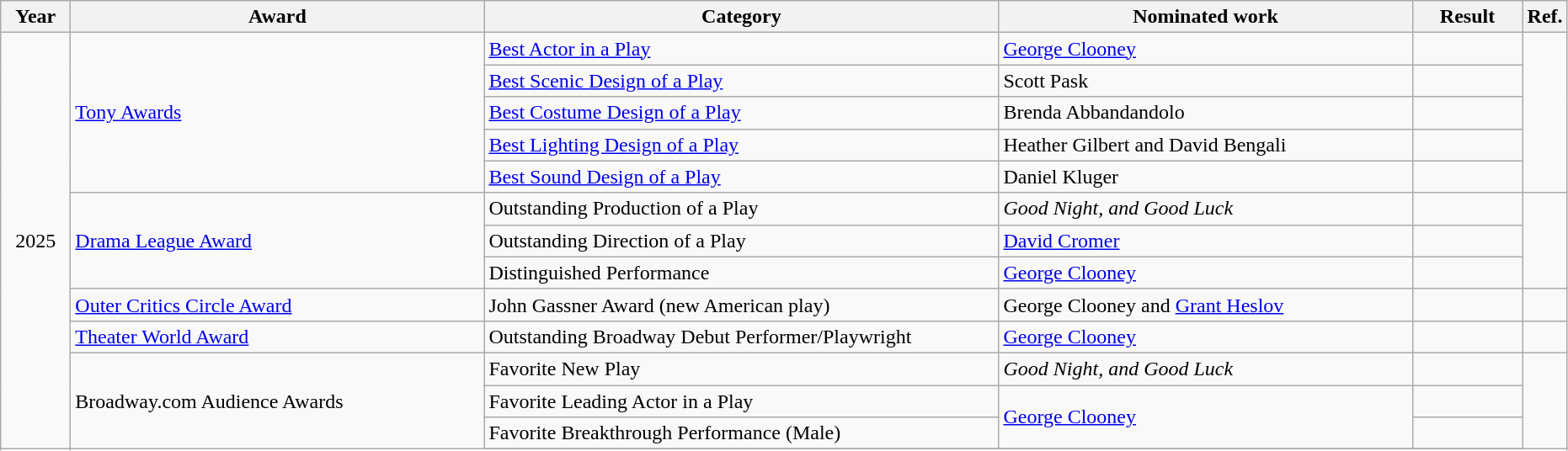<table class=wikitable>
<tr>
<th scope="col" style="width:3em;">Year</th>
<th scope="col" style="width:20em;">Award</th>
<th scope="col" style="width:25em;">Category</th>
<th scope="col" style="width:20em;">Nominated work</th>
<th scope="col" style="width:5em;">Result</th>
<th>Ref.</th>
</tr>
<tr>
<td style="text-align:center;", rowspan=15>2025</td>
<td rowspan=5><a href='#'>Tony Awards</a></td>
<td><a href='#'>Best Actor in a Play</a></td>
<td rowspan="1"><a href='#'>George Clooney</a></td>
<td></td>
<td style="text-align:center;", rowspan=5></td>
</tr>
<tr>
<td><a href='#'>Best Scenic Design of a Play</a></td>
<td>Scott Pask</td>
<td></td>
</tr>
<tr>
<td><a href='#'>Best Costume Design of a Play</a></td>
<td>Brenda Abbandandolo</td>
<td></td>
</tr>
<tr>
<td><a href='#'>Best Lighting Design of a Play</a></td>
<td>Heather Gilbert and David Bengali</td>
<td></td>
</tr>
<tr>
<td><a href='#'>Best Sound Design of a Play</a></td>
<td>Daniel Kluger</td>
<td></td>
</tr>
<tr>
<td rowspan=3><a href='#'>Drama League Award</a></td>
<td>Outstanding Production of a Play</td>
<td><em>Good Night, and Good Luck</em></td>
<td></td>
<td rowspan=3, align=center></td>
</tr>
<tr>
<td>Outstanding Direction of a Play</td>
<td><a href='#'>David Cromer</a></td>
<td></td>
</tr>
<tr>
<td>Distinguished Performance</td>
<td><a href='#'>George Clooney</a></td>
<td></td>
</tr>
<tr>
<td rowspan=1><a href='#'>Outer Critics Circle Award</a></td>
<td>John Gassner Award (new American play)</td>
<td>George Clooney and <a href='#'>Grant Heslov</a></td>
<td></td>
<td rowspan=1, align=center></td>
</tr>
<tr>
<td><a href='#'>Theater World Award</a></td>
<td>Outstanding Broadway Debut Performer/Playwright</td>
<td><a href='#'>George Clooney</a></td>
<td></td>
<td align=center></td>
</tr>
<tr>
<td rowspan=4>Broadway.com Audience Awards</td>
<td>Favorite New Play</td>
<td><em>Good Night, and Good Luck</em></td>
<td></td>
<td rowspan=4, align=center></td>
</tr>
<tr>
<td>Favorite Leading Actor in a Play</td>
<td rowspan=2><a href='#'>George Clooney</a></td>
<td></td>
</tr>
<tr>
<td>Favorite Breakthrough Performance (Male)</td>
<td></td>
</tr>
<tr>
</tr>
</table>
